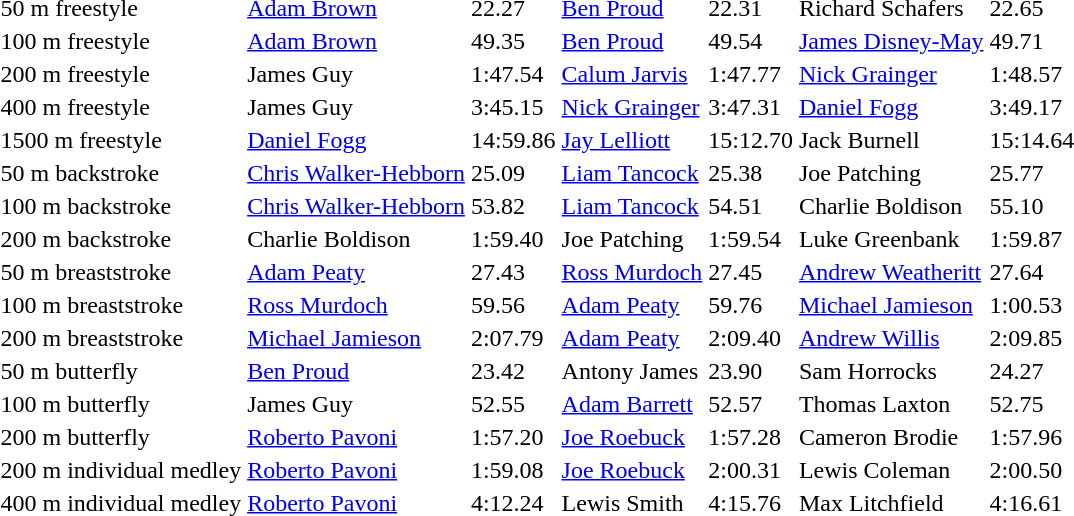<table>
<tr>
<td>50 m freestyle</td>
<td><a href='#'>Adam Brown</a></td>
<td>22.27</td>
<td><a href='#'>Ben Proud</a></td>
<td>22.31</td>
<td>Richard Schafers</td>
<td>22.65</td>
</tr>
<tr>
<td>100 m freestyle</td>
<td><a href='#'>Adam Brown</a></td>
<td>49.35</td>
<td><a href='#'>Ben Proud</a></td>
<td>49.54</td>
<td><a href='#'>James Disney-May</a></td>
<td>49.71</td>
</tr>
<tr>
<td>200 m freestyle</td>
<td>James Guy</td>
<td>1:47.54</td>
<td><a href='#'>Calum Jarvis</a></td>
<td>1:47.77</td>
<td><a href='#'>Nick  Grainger</a></td>
<td>1:48.57</td>
</tr>
<tr>
<td>400 m freestyle</td>
<td>James Guy</td>
<td>3:45.15</td>
<td><a href='#'>Nick Grainger</a></td>
<td>3:47.31</td>
<td><a href='#'>Daniel Fogg</a></td>
<td>3:49.17</td>
</tr>
<tr>
<td>1500 m freestyle</td>
<td><a href='#'>Daniel Fogg</a></td>
<td>14:59.86</td>
<td><a href='#'>Jay Lelliott</a></td>
<td>15:12.70</td>
<td>Jack Burnell</td>
<td>15:14.64</td>
</tr>
<tr>
<td>50 m backstroke</td>
<td><a href='#'>Chris Walker-Hebborn</a></td>
<td>25.09</td>
<td><a href='#'>Liam Tancock</a></td>
<td>25.38</td>
<td>Joe Patching</td>
<td>25.77</td>
</tr>
<tr>
<td>100 m backstroke</td>
<td><a href='#'>Chris Walker-Hebborn</a></td>
<td>53.82</td>
<td><a href='#'>Liam Tancock</a></td>
<td>54.51</td>
<td>Charlie Boldison</td>
<td>55.10</td>
</tr>
<tr>
<td>200 m backstroke</td>
<td>Charlie Boldison</td>
<td>1:59.40</td>
<td>Joe Patching</td>
<td>1:59.54</td>
<td>Luke Greenbank</td>
<td>1:59.87</td>
</tr>
<tr>
<td>50 m breaststroke</td>
<td><a href='#'>Adam Peaty</a></td>
<td>27.43</td>
<td><a href='#'>Ross Murdoch</a></td>
<td>27.45</td>
<td><a href='#'>Andrew Weatheritt</a></td>
<td>27.64</td>
</tr>
<tr>
<td>100 m breaststroke</td>
<td><a href='#'>Ross Murdoch</a></td>
<td>59.56</td>
<td><a href='#'>Adam Peaty</a></td>
<td>59.76</td>
<td><a href='#'>Michael Jamieson</a></td>
<td>1:00.53</td>
</tr>
<tr>
<td>200 m breaststroke</td>
<td><a href='#'>Michael Jamieson</a></td>
<td>2:07.79</td>
<td><a href='#'>Adam Peaty</a></td>
<td>2:09.40</td>
<td><a href='#'>Andrew Willis</a></td>
<td>2:09.85</td>
</tr>
<tr>
<td>50 m butterfly</td>
<td><a href='#'>Ben Proud</a></td>
<td>23.42</td>
<td>Antony James</td>
<td>23.90</td>
<td>Sam Horrocks</td>
<td>24.27</td>
</tr>
<tr>
<td>100 m butterfly</td>
<td>James Guy</td>
<td>52.55</td>
<td><a href='#'>Adam Barrett</a></td>
<td>52.57</td>
<td>Thomas Laxton</td>
<td>52.75</td>
</tr>
<tr>
<td>200 m butterfly</td>
<td><a href='#'>Roberto Pavoni</a></td>
<td>1:57.20</td>
<td><a href='#'>Joe Roebuck</a></td>
<td>1:57.28</td>
<td>Cameron Brodie</td>
<td>1:57.96</td>
</tr>
<tr>
<td>200 m individual medley</td>
<td><a href='#'>Roberto Pavoni</a></td>
<td>1:59.08</td>
<td><a href='#'>Joe Roebuck</a></td>
<td>2:00.31</td>
<td>Lewis Coleman</td>
<td>2:00.50</td>
</tr>
<tr>
<td>400 m individual medley</td>
<td><a href='#'>Roberto Pavoni</a></td>
<td>4:12.24</td>
<td>Lewis Smith</td>
<td>4:15.76</td>
<td>Max Litchfield</td>
<td>4:16.61</td>
</tr>
</table>
